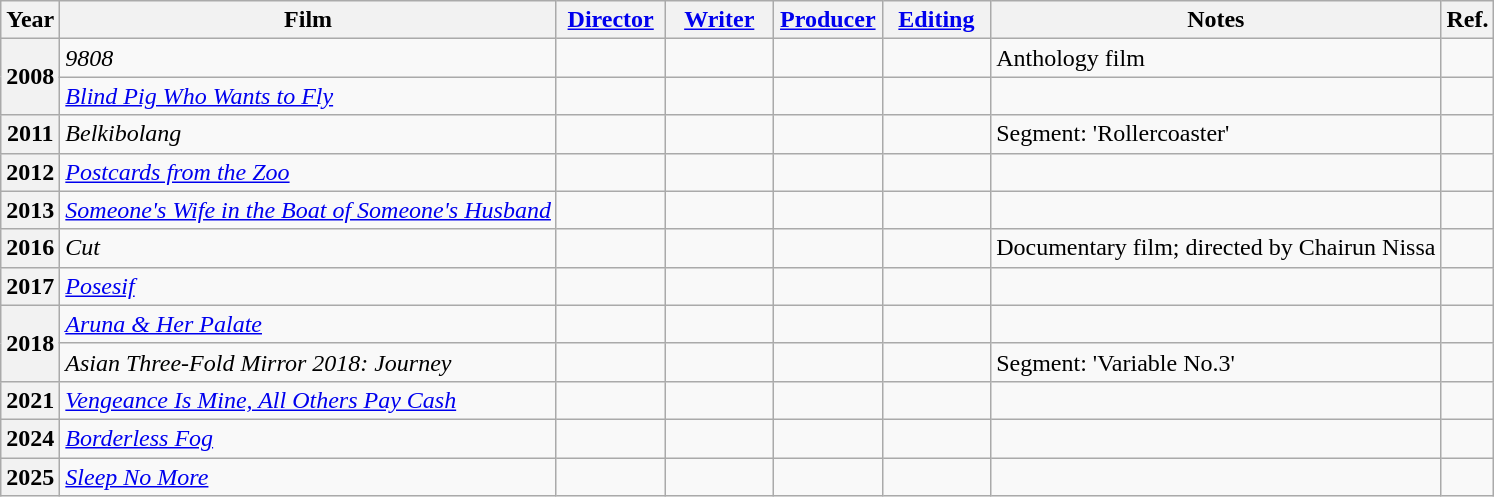<table class="wikitable">
<tr>
<th>Year</th>
<th>Film</th>
<th width="65"><a href='#'>Director</a></th>
<th width="65"><a href='#'>Writer</a></th>
<th width="65"><a href='#'>Producer</a></th>
<th width="65"><a href='#'>Editing</a></th>
<th>Notes</th>
<th scope="col">Ref.</th>
</tr>
<tr>
<th rowspan="2">2008</th>
<td><em>9808</em></td>
<td></td>
<td></td>
<td></td>
<td></td>
<td>Anthology film</td>
<td></td>
</tr>
<tr>
<td><em><a href='#'>Blind Pig Who Wants to Fly</a></em></td>
<td></td>
<td></td>
<td></td>
<td></td>
<td></td>
<td></td>
</tr>
<tr>
<th>2011</th>
<td><em>Belkibolang</em></td>
<td></td>
<td></td>
<td></td>
<td></td>
<td>Segment: 'Rollercoaster'</td>
<td></td>
</tr>
<tr>
<th>2012</th>
<td><em><a href='#'>Postcards from the Zoo</a></em></td>
<td></td>
<td></td>
<td></td>
<td></td>
<td></td>
<td></td>
</tr>
<tr>
<th>2013</th>
<td><em><a href='#'>Someone's Wife in the Boat of Someone's Husband</a></em></td>
<td></td>
<td></td>
<td></td>
<td></td>
<td></td>
<td></td>
</tr>
<tr>
<th>2016</th>
<td><em>Cut</em></td>
<td></td>
<td></td>
<td></td>
<td></td>
<td>Documentary film; directed by Chairun Nissa</td>
<td></td>
</tr>
<tr>
<th>2017</th>
<td><em><a href='#'>Posesif</a></em></td>
<td></td>
<td></td>
<td></td>
<td></td>
<td></td>
<td></td>
</tr>
<tr>
<th rowspan="2">2018</th>
<td><em><a href='#'>Aruna & Her Palate</a></em></td>
<td></td>
<td></td>
<td></td>
<td></td>
<td></td>
<td></td>
</tr>
<tr>
<td><em>Asian Three-Fold Mirror 2018: Journey</em></td>
<td></td>
<td></td>
<td></td>
<td></td>
<td>Segment: 'Variable No.3'</td>
<td></td>
</tr>
<tr>
<th>2021</th>
<td><em><a href='#'>Vengeance Is Mine, All Others Pay Cash</a></em></td>
<td></td>
<td></td>
<td></td>
<td></td>
<td></td>
<td></td>
</tr>
<tr>
<th>2024</th>
<td><em><a href='#'>Borderless Fog</a></em></td>
<td></td>
<td></td>
<td></td>
<td></td>
<td></td>
<td></td>
</tr>
<tr>
<th>2025</th>
<td><em><a href='#'>Sleep No More</a></em></td>
<td></td>
<td></td>
<td></td>
<td></td>
<td></td>
<td></td>
</tr>
</table>
